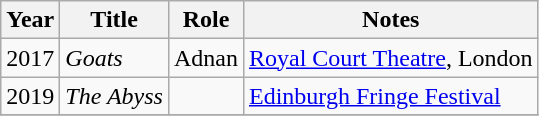<table class="wikitable sortable">
<tr>
<th>Year</th>
<th>Title</th>
<th>Role</th>
<th class="unsortable">Notes</th>
</tr>
<tr>
<td>2017</td>
<td><em>Goats</em></td>
<td>Adnan</td>
<td><a href='#'>Royal Court Theatre</a>, London</td>
</tr>
<tr>
<td>2019</td>
<td><em>The Abyss</em></td>
<td></td>
<td><a href='#'>Edinburgh Fringe Festival</a></td>
</tr>
<tr>
</tr>
</table>
